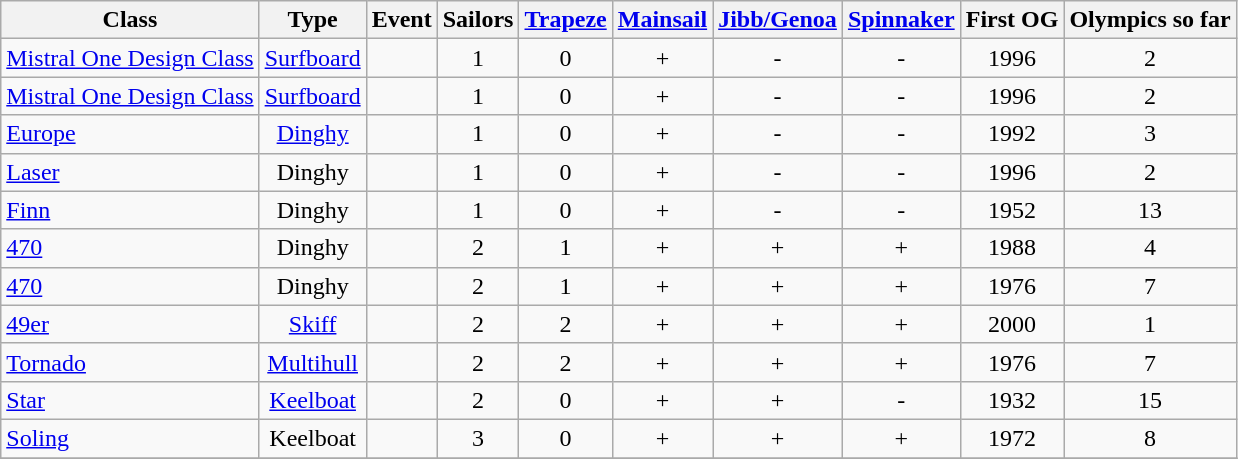<table class="wikitable" style="text-align:center">
<tr>
<th>Class</th>
<th>Type</th>
<th>Event</th>
<th>Sailors</th>
<th><a href='#'>Trapeze</a></th>
<th><a href='#'>Mainsail</a></th>
<th><a href='#'>Jibb/Genoa</a></th>
<th><a href='#'>Spinnaker</a></th>
<th>First OG</th>
<th>Olympics so far</th>
</tr>
<tr>
<td style="text-align:left"><a href='#'>Mistral One Design Class</a></td>
<td><a href='#'>Surfboard</a></td>
<td></td>
<td>1</td>
<td>0</td>
<td>+</td>
<td>-</td>
<td>-</td>
<td>1996</td>
<td>2</td>
</tr>
<tr>
<td style="text-align:left"><a href='#'>Mistral One Design Class</a></td>
<td><a href='#'>Surfboard</a></td>
<td></td>
<td>1</td>
<td>0</td>
<td>+</td>
<td>-</td>
<td>-</td>
<td>1996</td>
<td>2</td>
</tr>
<tr>
<td style="text-align:left"><a href='#'>Europe</a></td>
<td><a href='#'>Dinghy</a></td>
<td></td>
<td>1</td>
<td>0</td>
<td>+</td>
<td>-</td>
<td>-</td>
<td>1992</td>
<td>3</td>
</tr>
<tr>
<td style="text-align:left"><a href='#'>Laser</a></td>
<td>Dinghy</td>
<td></td>
<td>1</td>
<td>0</td>
<td>+</td>
<td>-</td>
<td>-</td>
<td>1996</td>
<td>2</td>
</tr>
<tr>
<td style="text-align:left"><a href='#'>Finn</a></td>
<td>Dinghy</td>
<td></td>
<td>1</td>
<td>0</td>
<td>+</td>
<td>-</td>
<td>-</td>
<td>1952</td>
<td>13</td>
</tr>
<tr>
<td style="text-align:left"><a href='#'>470</a></td>
<td>Dinghy</td>
<td></td>
<td>2</td>
<td>1</td>
<td>+</td>
<td>+</td>
<td>+</td>
<td>1988</td>
<td>4</td>
</tr>
<tr>
<td style="text-align:left"><a href='#'>470</a></td>
<td>Dinghy</td>
<td></td>
<td>2</td>
<td>1</td>
<td>+</td>
<td>+</td>
<td>+</td>
<td>1976</td>
<td>7</td>
</tr>
<tr>
<td style="text-align:left"><a href='#'>49er</a></td>
<td><a href='#'>Skiff</a></td>
<td></td>
<td>2</td>
<td>2</td>
<td>+</td>
<td>+</td>
<td>+</td>
<td>2000</td>
<td>1</td>
</tr>
<tr>
<td style="text-align:left"><a href='#'>Tornado</a></td>
<td><a href='#'>Multihull</a></td>
<td></td>
<td>2</td>
<td>2</td>
<td>+</td>
<td>+</td>
<td>+</td>
<td>1976</td>
<td>7</td>
</tr>
<tr>
<td style="text-align:left"><a href='#'>Star</a></td>
<td><a href='#'>Keelboat</a></td>
<td></td>
<td>2</td>
<td>0</td>
<td>+</td>
<td>+</td>
<td>-</td>
<td>1932</td>
<td>15</td>
</tr>
<tr>
<td style="text-align:left"><a href='#'>Soling</a></td>
<td>Keelboat</td>
<td></td>
<td>3</td>
<td>0</td>
<td>+</td>
<td>+</td>
<td>+</td>
<td>1972</td>
<td>8</td>
</tr>
<tr>
</tr>
</table>
